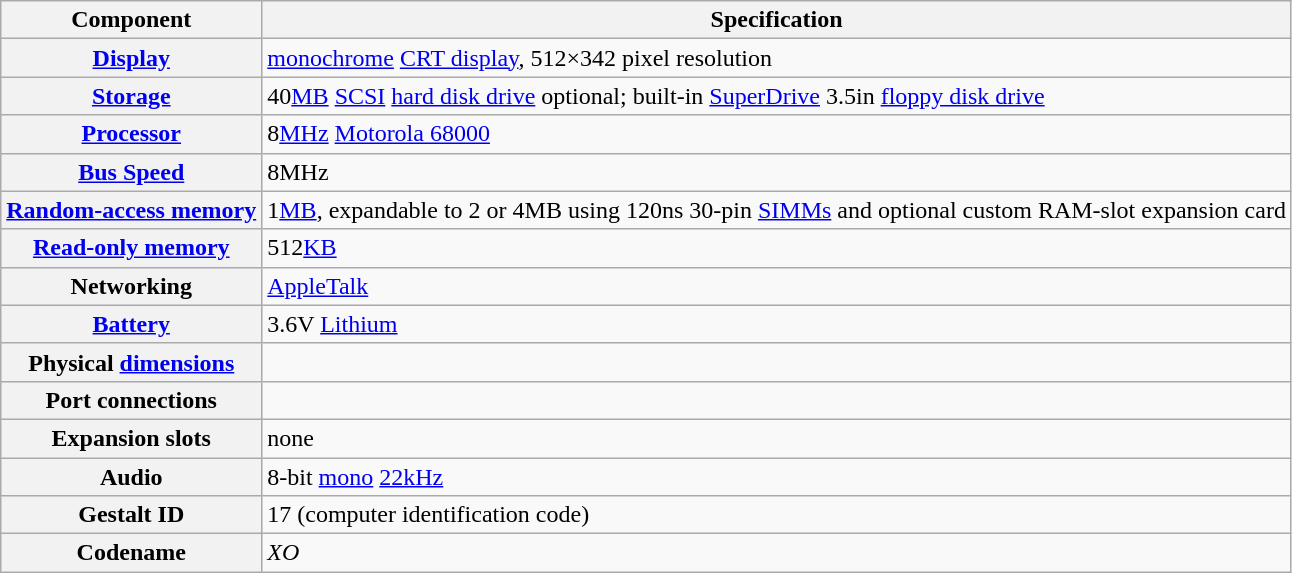<table class="wikitable">
<tr>
<th>Component</th>
<th>Specification</th>
</tr>
<tr>
<th><a href='#'>Display</a></th>
<td> <a href='#'>monochrome</a> <a href='#'>CRT display</a>, 512×342 pixel resolution</td>
</tr>
<tr>
<th><a href='#'>Storage</a></th>
<td>40<a href='#'>MB</a> <a href='#'>SCSI</a> <a href='#'>hard disk drive</a> optional; built-in <a href='#'>SuperDrive</a> 3.5in <a href='#'>floppy disk drive</a></td>
</tr>
<tr>
<th><a href='#'>Processor</a></th>
<td>8<a href='#'>MHz</a> <a href='#'>Motorola 68000</a></td>
</tr>
<tr>
<th><a href='#'>Bus Speed</a></th>
<td>8MHz</td>
</tr>
<tr>
<th><a href='#'>Random-access memory</a></th>
<td>1<a href='#'>MB</a>, expandable to 2 or 4MB using 120ns 30-pin <a href='#'>SIMMs</a> and optional custom RAM-slot expansion card</td>
</tr>
<tr>
<th><a href='#'>Read-only memory</a></th>
<td>512<a href='#'>KB</a></td>
</tr>
<tr>
<th>Networking</th>
<td><a href='#'>AppleTalk</a></td>
</tr>
<tr>
<th><a href='#'>Battery</a></th>
<td>3.6V <a href='#'>Lithium</a></td>
</tr>
<tr>
<th>Physical <a href='#'>dimensions</a></th>
<td></td>
</tr>
<tr>
<th>Port connections</th>
<td></td>
</tr>
<tr>
<th>Expansion slots</th>
<td>none</td>
</tr>
<tr>
<th>Audio</th>
<td>8-bit <a href='#'>mono</a> <a href='#'>22kHz</a></td>
</tr>
<tr>
<th>Gestalt ID</th>
<td>17 (computer identification code)</td>
</tr>
<tr>
<th>Codename</th>
<td><em>XO</em></td>
</tr>
</table>
